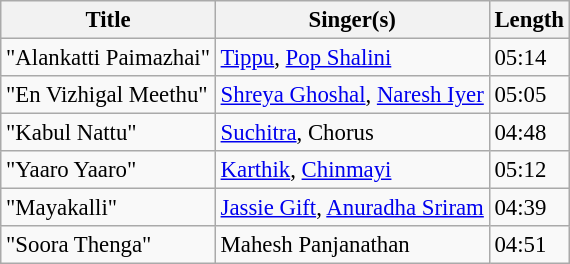<table class="wikitable" style="font-size:95%;">
<tr>
<th>Title</th>
<th>Singer(s)</th>
<th>Length</th>
</tr>
<tr>
<td>"Alankatti Paimazhai"</td>
<td><a href='#'>Tippu</a>, <a href='#'>Pop Shalini</a></td>
<td>05:14</td>
</tr>
<tr>
<td>"En Vizhigal Meethu"</td>
<td><a href='#'>Shreya Ghoshal</a>, <a href='#'>Naresh Iyer</a></td>
<td>05:05</td>
</tr>
<tr>
<td>"Kabul Nattu"</td>
<td><a href='#'>Suchitra</a>, Chorus</td>
<td>04:48</td>
</tr>
<tr>
<td>"Yaaro Yaaro"</td>
<td><a href='#'>Karthik</a>, <a href='#'>Chinmayi</a></td>
<td>05:12</td>
</tr>
<tr>
<td>"Mayakalli"</td>
<td><a href='#'>Jassie Gift</a>, <a href='#'>Anuradha Sriram</a></td>
<td>04:39</td>
</tr>
<tr>
<td>"Soora Thenga"</td>
<td>Mahesh Panjanathan</td>
<td>04:51</td>
</tr>
</table>
